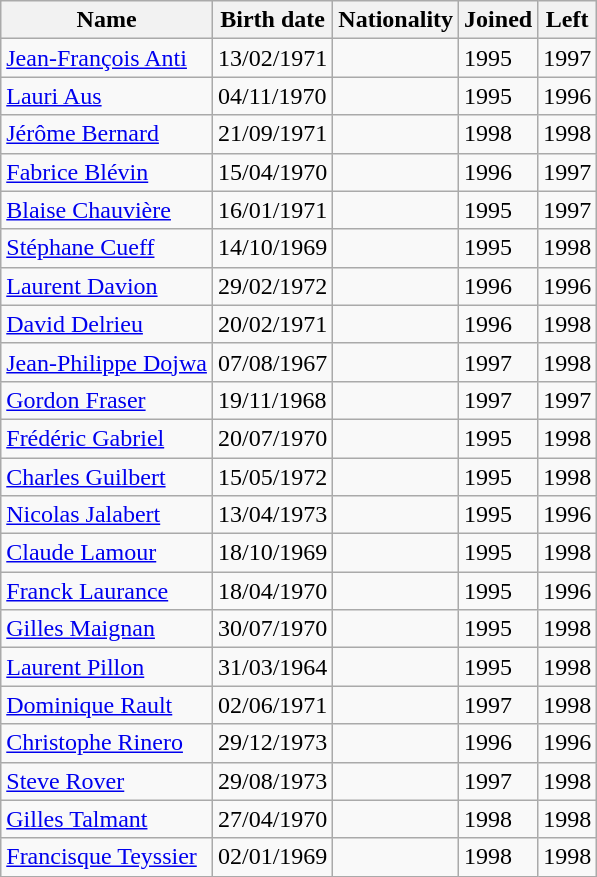<table class="wikitable">
<tr>
<th>Name</th>
<th>Birth date</th>
<th>Nationality</th>
<th>Joined</th>
<th>Left</th>
</tr>
<tr>
<td><a href='#'>Jean-François Anti</a></td>
<td>13/02/1971</td>
<td></td>
<td>1995</td>
<td>1997</td>
</tr>
<tr>
<td><a href='#'>Lauri Aus</a></td>
<td>04/11/1970</td>
<td></td>
<td>1995</td>
<td>1996</td>
</tr>
<tr>
<td><a href='#'>Jérôme Bernard</a></td>
<td>21/09/1971</td>
<td></td>
<td>1998</td>
<td>1998</td>
</tr>
<tr>
<td><a href='#'>Fabrice Blévin</a></td>
<td>15/04/1970</td>
<td></td>
<td>1996</td>
<td>1997</td>
</tr>
<tr>
<td><a href='#'>Blaise Chauvière</a></td>
<td>16/01/1971</td>
<td></td>
<td>1995</td>
<td>1997</td>
</tr>
<tr>
<td><a href='#'>Stéphane Cueff</a></td>
<td>14/10/1969</td>
<td></td>
<td>1995</td>
<td>1998</td>
</tr>
<tr>
<td><a href='#'>Laurent Davion</a></td>
<td>29/02/1972</td>
<td></td>
<td>1996</td>
<td>1996</td>
</tr>
<tr>
<td><a href='#'>David Delrieu</a></td>
<td>20/02/1971</td>
<td></td>
<td>1996</td>
<td>1998</td>
</tr>
<tr>
<td><a href='#'>Jean-Philippe Dojwa</a></td>
<td>07/08/1967</td>
<td></td>
<td>1997</td>
<td>1998</td>
</tr>
<tr>
<td><a href='#'>Gordon Fraser</a></td>
<td>19/11/1968</td>
<td></td>
<td>1997</td>
<td>1997</td>
</tr>
<tr>
<td><a href='#'>Frédéric Gabriel</a></td>
<td>20/07/1970</td>
<td></td>
<td>1995</td>
<td>1998</td>
</tr>
<tr>
<td><a href='#'>Charles Guilbert</a></td>
<td>15/05/1972</td>
<td></td>
<td>1995</td>
<td>1998</td>
</tr>
<tr>
<td><a href='#'>Nicolas Jalabert</a></td>
<td>13/04/1973</td>
<td></td>
<td>1995</td>
<td>1996</td>
</tr>
<tr>
<td><a href='#'>Claude Lamour</a></td>
<td>18/10/1969</td>
<td></td>
<td>1995</td>
<td>1998</td>
</tr>
<tr>
<td><a href='#'>Franck Laurance</a></td>
<td>18/04/1970</td>
<td></td>
<td>1995</td>
<td>1996</td>
</tr>
<tr>
<td><a href='#'>Gilles Maignan</a></td>
<td>30/07/1970</td>
<td></td>
<td>1995</td>
<td>1998</td>
</tr>
<tr>
<td><a href='#'>Laurent Pillon</a></td>
<td>31/03/1964</td>
<td></td>
<td>1995</td>
<td>1998</td>
</tr>
<tr>
<td><a href='#'>Dominique Rault</a></td>
<td>02/06/1971</td>
<td></td>
<td>1997</td>
<td>1998</td>
</tr>
<tr>
<td><a href='#'>Christophe Rinero</a></td>
<td>29/12/1973</td>
<td></td>
<td>1996</td>
<td>1996</td>
</tr>
<tr>
<td><a href='#'>Steve Rover</a></td>
<td>29/08/1973</td>
<td></td>
<td>1997</td>
<td>1998</td>
</tr>
<tr>
<td><a href='#'>Gilles Talmant</a></td>
<td>27/04/1970</td>
<td></td>
<td>1998</td>
<td>1998</td>
</tr>
<tr>
<td><a href='#'>Francisque Teyssier</a></td>
<td>02/01/1969</td>
<td></td>
<td>1998</td>
<td>1998</td>
</tr>
</table>
